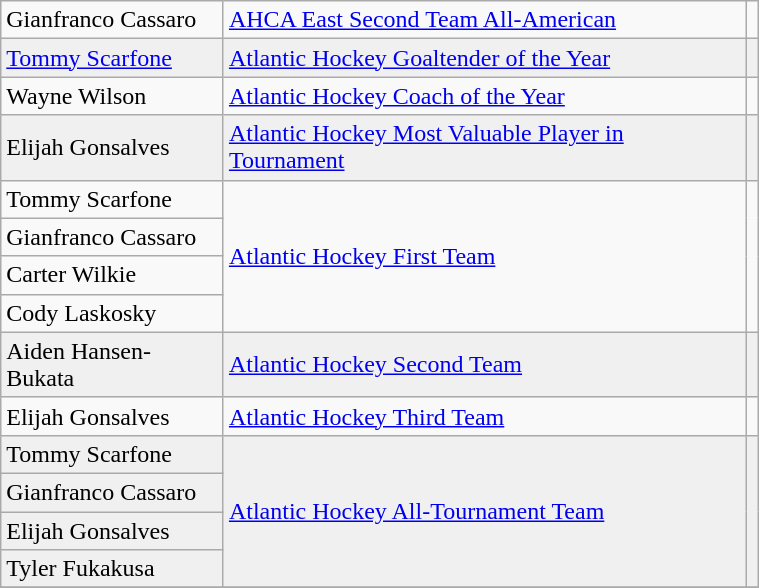<table class="wikitable" width=40%>
<tr>
<td>Gianfranco Cassaro</td>
<td rowspan=1><a href='#'>AHCA East Second Team All-American</a></td>
<td rowspan=1></td>
</tr>
<tr bgcolor=f0f0f0>
<td><a href='#'>Tommy Scarfone</a></td>
<td><a href='#'>Atlantic Hockey Goaltender of the Year</a></td>
<td></td>
</tr>
<tr>
<td>Wayne Wilson</td>
<td><a href='#'>Atlantic Hockey Coach of the Year</a></td>
<td></td>
</tr>
<tr bgcolor=f0f0f0>
<td>Elijah Gonsalves</td>
<td rowspan=1><a href='#'>Atlantic Hockey Most Valuable Player in Tournament</a></td>
<td rowspan=1></td>
</tr>
<tr>
<td>Tommy Scarfone</td>
<td rowspan=4><a href='#'>Atlantic Hockey First Team</a></td>
<td rowspan=4></td>
</tr>
<tr>
<td>Gianfranco Cassaro</td>
</tr>
<tr>
<td>Carter Wilkie</td>
</tr>
<tr>
<td>Cody Laskosky</td>
</tr>
<tr bgcolor=f0f0f0>
<td>Aiden Hansen-Bukata</td>
<td rowspan=1><a href='#'>Atlantic Hockey Second Team</a></td>
<td rowspan=1></td>
</tr>
<tr>
<td>Elijah Gonsalves</td>
<td rowspan=1><a href='#'>Atlantic Hockey Third Team</a></td>
<td rowspan=1></td>
</tr>
<tr bgcolor=f0f0f0>
<td>Tommy Scarfone</td>
<td rowspan=4><a href='#'>Atlantic Hockey All-Tournament Team</a></td>
<td rowspan=4></td>
</tr>
<tr bgcolor=f0f0f0>
<td>Gianfranco Cassaro</td>
</tr>
<tr bgcolor=f0f0f0>
<td>Elijah Gonsalves</td>
</tr>
<tr bgcolor=f0f0f0>
<td>Tyler Fukakusa</td>
</tr>
<tr>
</tr>
</table>
